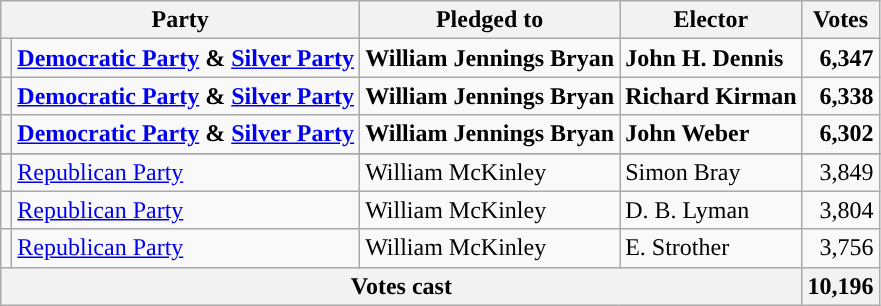<table class="wikitable">
<tr>
<th colspan=2>Party</th>
<th>Pledged to</th>
<th>Elector</th>
<th>Votes</th>
</tr>
<tr style="font-weight:bold">
<td></td>
<td><a href='#'>Democratic Party</a> & <a href='#'>Silver Party</a></td>
<td>William Jennings Bryan</td>
<td>John H. Dennis</td>
<td align="right">6,347</td>
</tr>
<tr style="font-weight:bold">
<td></td>
<td><a href='#'>Democratic Party</a> & <a href='#'>Silver Party</a></td>
<td>William Jennings Bryan</td>
<td>Richard Kirman</td>
<td align="right">6,338</td>
</tr>
<tr style="font-weight:bold">
<td></td>
<td><a href='#'>Democratic Party</a> & <a href='#'>Silver Party</a></td>
<td>William Jennings Bryan</td>
<td>John Weber</td>
<td align="right">6,302</td>
</tr>
<tr style="font-weight:bold">
</tr>
<tr>
<td></td>
<td><a href='#'>Republican Party</a></td>
<td>William McKinley</td>
<td>Simon Bray</td>
<td align="right">3,849</td>
</tr>
<tr>
<td></td>
<td><a href='#'>Republican Party</a></td>
<td>William McKinley</td>
<td>D. B. Lyman</td>
<td align="right">3,804</td>
</tr>
<tr>
<td></td>
<td><a href='#'>Republican Party</a></td>
<td>William McKinley</td>
<td>E. Strother</td>
<td align="right">3,756</td>
</tr>
<tr>
<th colspan="4">Votes cast</th>
<th>10,196</th>
</tr>
</table>
